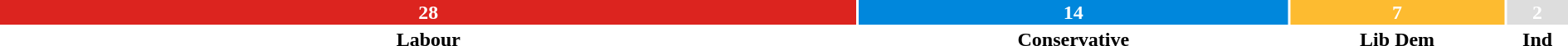<table style="width:100%; text-align:center;">
<tr style="color:white;">
<td style="background:#DC241F; width:54.90%;"><strong>28</strong></td>
<td style="background:#0087DC; width:27.45%;"><strong>14</strong></td>
<td style="background:#FDBB30; width:13.73%;"><strong>7</strong></td>
<td style="background:#DDDDDD; width:3.92%;"><strong>2</strong></td>
</tr>
<tr>
<td><span><strong>Labour</strong></span></td>
<td><span><strong>Conservative</strong></span></td>
<td><span><strong>Lib Dem</strong></span></td>
<td><span><strong>Ind</strong></span></td>
</tr>
</table>
